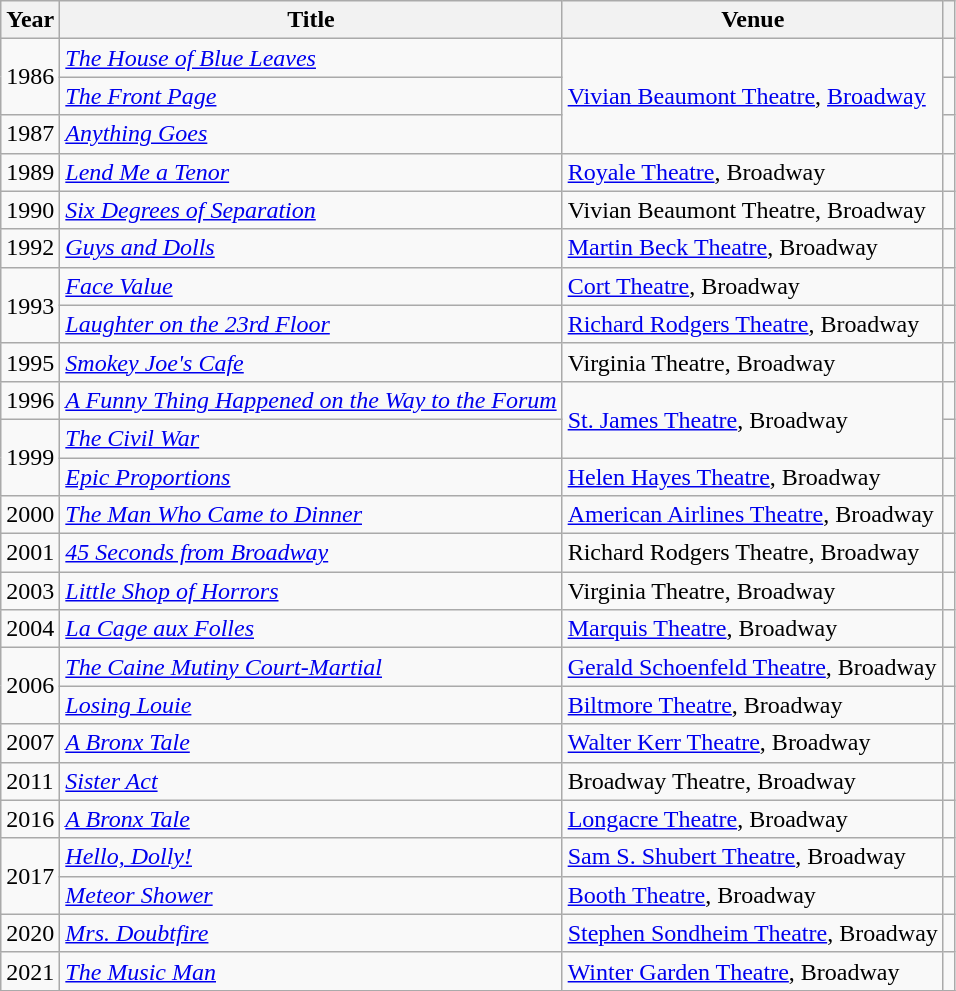<table class="wikitable plainrowheaders">
<tr>
<th scope="col">Year</th>
<th scope="col">Title</th>
<th scope="col">Venue</th>
<th scope="col"></th>
</tr>
<tr>
<td rowspan=2>1986</td>
<td><em><a href='#'>The House of Blue Leaves</a></em></td>
<td rowspan=3><a href='#'>Vivian Beaumont Theatre</a>, <a href='#'>Broadway</a></td>
<td></td>
</tr>
<tr>
<td><em><a href='#'>The Front Page</a></em></td>
<td></td>
</tr>
<tr>
<td>1987</td>
<td><em><a href='#'>Anything Goes</a></em></td>
<td></td>
</tr>
<tr>
<td>1989</td>
<td><em><a href='#'>Lend Me a Tenor</a></em></td>
<td><a href='#'>Royale Theatre</a>, Broadway</td>
<td></td>
</tr>
<tr>
<td>1990</td>
<td><em><a href='#'>Six Degrees of Separation</a></em></td>
<td>Vivian Beaumont Theatre, Broadway</td>
<td></td>
</tr>
<tr>
<td>1992</td>
<td><em><a href='#'>Guys and Dolls</a></em></td>
<td><a href='#'>Martin Beck Theatre</a>, Broadway</td>
<td></td>
</tr>
<tr>
<td rowspan=2>1993</td>
<td><em><a href='#'>Face Value</a></em></td>
<td><a href='#'>Cort Theatre</a>, Broadway</td>
<td></td>
</tr>
<tr>
<td><em><a href='#'>Laughter on the 23rd Floor</a></em></td>
<td><a href='#'>Richard Rodgers Theatre</a>, Broadway</td>
<td></td>
</tr>
<tr>
<td>1995</td>
<td><em><a href='#'>Smokey Joe's Cafe</a></em></td>
<td>Virginia Theatre, Broadway</td>
<td></td>
</tr>
<tr>
<td>1996</td>
<td><em><a href='#'>A Funny Thing Happened on the Way to the Forum</a></em></td>
<td rowspan=2><a href='#'>St. James Theatre</a>, Broadway</td>
<td></td>
</tr>
<tr>
<td rowspan=2>1999</td>
<td><em><a href='#'>The Civil War</a></em></td>
<td></td>
</tr>
<tr>
<td><em><a href='#'>Epic Proportions</a></em></td>
<td><a href='#'>Helen Hayes Theatre</a>, Broadway</td>
<td></td>
</tr>
<tr>
<td>2000</td>
<td><em><a href='#'>The Man Who Came to Dinner</a></em></td>
<td><a href='#'>American Airlines Theatre</a>, Broadway</td>
<td></td>
</tr>
<tr>
<td>2001</td>
<td><em><a href='#'>45 Seconds from Broadway</a></em></td>
<td>Richard Rodgers Theatre, Broadway</td>
<td></td>
</tr>
<tr>
<td>2003</td>
<td><em><a href='#'>Little Shop of Horrors</a></em></td>
<td>Virginia Theatre, Broadway</td>
<td></td>
</tr>
<tr>
<td>2004</td>
<td><em><a href='#'>La Cage aux Folles</a></em></td>
<td><a href='#'>Marquis Theatre</a>, Broadway</td>
<td></td>
</tr>
<tr>
<td rowspan=2>2006</td>
<td><em><a href='#'>The Caine Mutiny Court-Martial</a></em></td>
<td><a href='#'>Gerald Schoenfeld Theatre</a>, Broadway</td>
<td></td>
</tr>
<tr>
<td><em><a href='#'>Losing Louie</a></em></td>
<td><a href='#'>Biltmore Theatre</a>, Broadway</td>
<td></td>
</tr>
<tr>
<td>2007</td>
<td><em><a href='#'>A Bronx Tale</a></em></td>
<td><a href='#'>Walter Kerr Theatre</a>, Broadway</td>
<td></td>
</tr>
<tr>
<td>2011</td>
<td><em><a href='#'>Sister Act</a></em></td>
<td>Broadway Theatre, Broadway</td>
<td></td>
</tr>
<tr>
<td>2016</td>
<td><em><a href='#'>A Bronx Tale</a></em></td>
<td><a href='#'>Longacre Theatre</a>, Broadway</td>
<td></td>
</tr>
<tr>
<td rowspan=2>2017</td>
<td><em><a href='#'>Hello, Dolly!</a></em></td>
<td><a href='#'>Sam S. Shubert Theatre</a>, Broadway</td>
<td></td>
</tr>
<tr>
<td><em><a href='#'>Meteor Shower</a></em></td>
<td><a href='#'>Booth Theatre</a>, Broadway</td>
<td></td>
</tr>
<tr>
<td>2020</td>
<td><em><a href='#'>Mrs. Doubtfire</a></em></td>
<td><a href='#'>Stephen Sondheim Theatre</a>, Broadway</td>
<td></td>
</tr>
<tr>
<td>2021</td>
<td><em><a href='#'>The Music Man</a></em></td>
<td><a href='#'>Winter Garden Theatre</a>, Broadway</td>
<td></td>
</tr>
<tr>
</tr>
</table>
